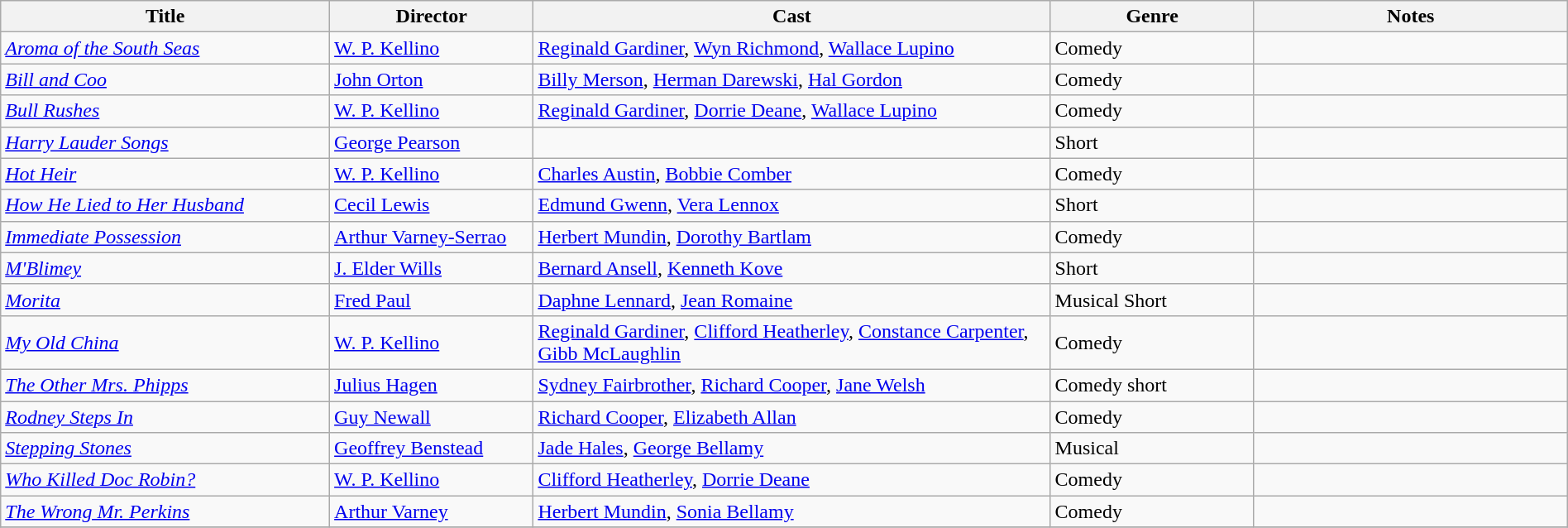<table class="wikitable" style="width:100%;">
<tr>
<th style="width:21%;">Title</th>
<th style="width:13%;">Director</th>
<th style="width:33%;">Cast</th>
<th style="width:13%;">Genre</th>
<th style="width:20%;">Notes</th>
</tr>
<tr>
<td><em><a href='#'>Aroma of the South Seas</a></em></td>
<td><a href='#'>W. P. Kellino</a></td>
<td><a href='#'>Reginald Gardiner</a>, <a href='#'>Wyn Richmond</a>, <a href='#'>Wallace Lupino</a></td>
<td>Comedy</td>
<td></td>
</tr>
<tr>
<td><em><a href='#'>Bill and Coo</a></em></td>
<td><a href='#'>John Orton</a></td>
<td><a href='#'>Billy Merson</a>, <a href='#'>Herman Darewski</a>, <a href='#'>Hal Gordon</a></td>
<td>Comedy</td>
<td></td>
</tr>
<tr>
<td><em><a href='#'>Bull Rushes</a></em></td>
<td><a href='#'>W. P. Kellino</a></td>
<td><a href='#'>Reginald Gardiner</a>, <a href='#'>Dorrie Deane</a>, <a href='#'>Wallace Lupino</a></td>
<td>Comedy</td>
<td></td>
</tr>
<tr>
<td><em><a href='#'>Harry Lauder Songs</a></em></td>
<td><a href='#'>George Pearson</a></td>
<td></td>
<td>Short</td>
<td></td>
</tr>
<tr>
<td><em><a href='#'>Hot Heir</a></em></td>
<td><a href='#'>W. P. Kellino</a></td>
<td><a href='#'>Charles Austin</a>, <a href='#'>Bobbie Comber</a></td>
<td>Comedy</td>
<td></td>
</tr>
<tr>
<td><em><a href='#'>How He Lied to Her Husband</a></em></td>
<td><a href='#'>Cecil Lewis</a></td>
<td><a href='#'>Edmund Gwenn</a>, <a href='#'>Vera Lennox</a></td>
<td>Short</td>
<td></td>
</tr>
<tr>
<td><em><a href='#'>Immediate Possession</a></em></td>
<td><a href='#'>Arthur Varney-Serrao</a></td>
<td><a href='#'>Herbert Mundin</a>, <a href='#'>Dorothy Bartlam</a></td>
<td>Comedy</td>
<td></td>
</tr>
<tr>
<td><em><a href='#'>M'Blimey</a></em></td>
<td><a href='#'>J. Elder Wills</a></td>
<td><a href='#'>Bernard Ansell</a>, <a href='#'>Kenneth Kove</a></td>
<td>Short</td>
<td></td>
</tr>
<tr>
<td><em><a href='#'>Morita</a></em></td>
<td><a href='#'>Fred Paul</a></td>
<td><a href='#'>Daphne Lennard</a>, <a href='#'>Jean Romaine</a></td>
<td>Musical Short</td>
<td></td>
</tr>
<tr>
<td><em><a href='#'>My Old China</a></em></td>
<td><a href='#'>W. P. Kellino</a></td>
<td><a href='#'>Reginald Gardiner</a>, <a href='#'>Clifford Heatherley</a>, <a href='#'>Constance Carpenter</a>, <a href='#'>Gibb McLaughlin</a></td>
<td>Comedy</td>
<td></td>
</tr>
<tr>
<td><em><a href='#'>The Other Mrs. Phipps</a></em></td>
<td><a href='#'>Julius Hagen</a></td>
<td><a href='#'>Sydney Fairbrother</a>, <a href='#'>Richard Cooper</a>, <a href='#'>Jane Welsh</a></td>
<td>Comedy short</td>
<td></td>
</tr>
<tr>
<td><em><a href='#'>Rodney Steps In</a></em></td>
<td><a href='#'>Guy Newall</a></td>
<td><a href='#'>Richard Cooper</a>, <a href='#'>Elizabeth Allan</a></td>
<td>Comedy</td>
<td></td>
</tr>
<tr>
<td><em><a href='#'>Stepping Stones</a></em></td>
<td><a href='#'>Geoffrey Benstead</a></td>
<td><a href='#'>Jade Hales</a>, <a href='#'>George Bellamy</a></td>
<td>Musical</td>
<td></td>
</tr>
<tr>
<td><em><a href='#'>Who Killed Doc Robin?</a></em></td>
<td><a href='#'>W. P. Kellino</a></td>
<td><a href='#'>Clifford Heatherley</a>, <a href='#'>Dorrie Deane</a></td>
<td>Comedy</td>
<td></td>
</tr>
<tr>
<td><em><a href='#'>The Wrong Mr. Perkins</a></em></td>
<td><a href='#'>Arthur Varney</a></td>
<td><a href='#'>Herbert Mundin</a>, <a href='#'>Sonia Bellamy</a></td>
<td>Comedy</td>
<td></td>
</tr>
<tr>
</tr>
</table>
